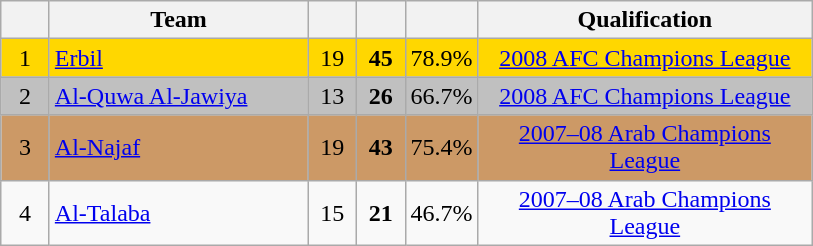<table class="wikitable" style="text-align:center">
<tr>
<th width="25"></th>
<th width="165">Team</th>
<th width="25"></th>
<th width="25"></th>
<th width="25"></th>
<th width="215">Qualification</th>
</tr>
<tr style="background:#FFD700;">
<td>1</td>
<td align=left><a href='#'>Erbil</a></td>
<td>19</td>
<td><strong>45</strong></td>
<td>78.9%</td>
<td><a href='#'>2008 AFC Champions League</a></td>
</tr>
<tr style="background:#C0C0C0;">
<td>2</td>
<td align=left><a href='#'>Al-Quwa Al-Jawiya</a></td>
<td>13</td>
<td><strong>26</strong></td>
<td>66.7%</td>
<td><a href='#'>2008 AFC Champions League</a></td>
</tr>
<tr style="background:#c96;">
<td>3</td>
<td align=left><a href='#'>Al-Najaf</a></td>
<td>19</td>
<td><strong>43</strong></td>
<td>75.4%</td>
<td><a href='#'>2007–08 Arab Champions League</a></td>
</tr>
<tr>
<td>4</td>
<td align=left><a href='#'>Al-Talaba</a></td>
<td>15</td>
<td><strong>21</strong></td>
<td>46.7%</td>
<td><a href='#'>2007–08 Arab Champions League</a></td>
</tr>
</table>
